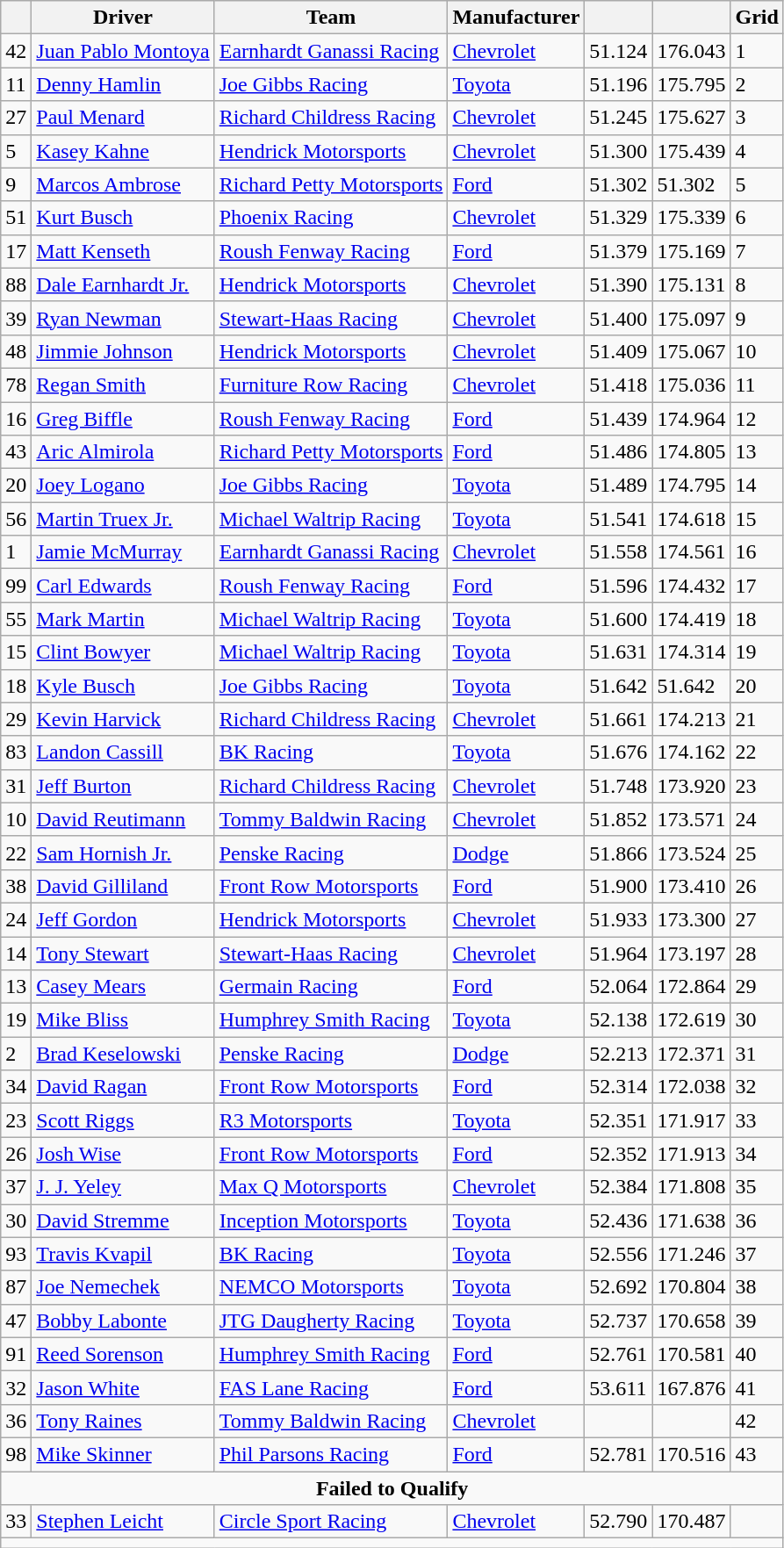<table class="wikitable">
<tr>
<th></th>
<th>Driver</th>
<th>Team</th>
<th>Manufacturer</th>
<th></th>
<th></th>
<th>Grid</th>
</tr>
<tr>
<td>42</td>
<td><a href='#'>Juan Pablo Montoya</a></td>
<td><a href='#'>Earnhardt Ganassi Racing</a></td>
<td><a href='#'>Chevrolet</a></td>
<td>51.124</td>
<td>176.043</td>
<td>1</td>
</tr>
<tr>
<td>11</td>
<td><a href='#'>Denny Hamlin</a></td>
<td><a href='#'>Joe Gibbs Racing</a></td>
<td><a href='#'>Toyota</a></td>
<td>51.196</td>
<td>175.795</td>
<td>2</td>
</tr>
<tr>
<td>27</td>
<td><a href='#'>Paul Menard</a></td>
<td><a href='#'>Richard Childress Racing</a></td>
<td><a href='#'>Chevrolet</a></td>
<td>51.245</td>
<td>175.627</td>
<td>3</td>
</tr>
<tr>
<td>5</td>
<td><a href='#'>Kasey Kahne</a></td>
<td><a href='#'>Hendrick Motorsports</a></td>
<td><a href='#'>Chevrolet</a></td>
<td>51.300</td>
<td>175.439</td>
<td>4</td>
</tr>
<tr>
<td>9</td>
<td><a href='#'>Marcos Ambrose</a></td>
<td><a href='#'>Richard Petty Motorsports</a></td>
<td><a href='#'>Ford</a></td>
<td>51.302</td>
<td>51.302</td>
<td>5</td>
</tr>
<tr>
<td>51</td>
<td><a href='#'>Kurt Busch</a></td>
<td><a href='#'>Phoenix Racing</a></td>
<td><a href='#'>Chevrolet</a></td>
<td>51.329</td>
<td>175.339</td>
<td>6</td>
</tr>
<tr>
<td>17</td>
<td><a href='#'>Matt Kenseth</a></td>
<td><a href='#'>Roush Fenway Racing</a></td>
<td><a href='#'>Ford</a></td>
<td>51.379</td>
<td>175.169</td>
<td>7</td>
</tr>
<tr>
<td>88</td>
<td><a href='#'>Dale Earnhardt Jr.</a></td>
<td><a href='#'>Hendrick Motorsports</a></td>
<td><a href='#'>Chevrolet</a></td>
<td>51.390</td>
<td>175.131</td>
<td>8</td>
</tr>
<tr>
<td>39</td>
<td><a href='#'>Ryan Newman</a></td>
<td><a href='#'>Stewart-Haas Racing</a></td>
<td><a href='#'>Chevrolet</a></td>
<td>51.400</td>
<td>175.097</td>
<td>9</td>
</tr>
<tr>
<td>48</td>
<td><a href='#'>Jimmie Johnson</a></td>
<td><a href='#'>Hendrick Motorsports</a></td>
<td><a href='#'>Chevrolet</a></td>
<td>51.409</td>
<td>175.067</td>
<td>10</td>
</tr>
<tr>
<td>78</td>
<td><a href='#'>Regan Smith</a></td>
<td><a href='#'>Furniture Row Racing</a></td>
<td><a href='#'>Chevrolet</a></td>
<td>51.418</td>
<td>175.036</td>
<td>11</td>
</tr>
<tr>
<td>16</td>
<td><a href='#'>Greg Biffle</a></td>
<td><a href='#'>Roush Fenway Racing</a></td>
<td><a href='#'>Ford</a></td>
<td>51.439</td>
<td>174.964</td>
<td>12</td>
</tr>
<tr>
<td>43</td>
<td><a href='#'>Aric Almirola</a></td>
<td><a href='#'>Richard Petty Motorsports</a></td>
<td><a href='#'>Ford</a></td>
<td>51.486</td>
<td>174.805</td>
<td>13</td>
</tr>
<tr>
<td>20</td>
<td><a href='#'>Joey Logano</a></td>
<td><a href='#'>Joe Gibbs Racing</a></td>
<td><a href='#'>Toyota</a></td>
<td>51.489</td>
<td>174.795</td>
<td>14 </td>
</tr>
<tr>
<td>56</td>
<td><a href='#'>Martin Truex Jr.</a></td>
<td><a href='#'>Michael Waltrip Racing</a></td>
<td><a href='#'>Toyota</a></td>
<td>51.541</td>
<td>174.618</td>
<td>15</td>
</tr>
<tr>
<td>1</td>
<td><a href='#'>Jamie McMurray</a></td>
<td><a href='#'>Earnhardt Ganassi Racing</a></td>
<td><a href='#'>Chevrolet</a></td>
<td>51.558</td>
<td>174.561</td>
<td>16</td>
</tr>
<tr>
<td>99</td>
<td><a href='#'>Carl Edwards</a></td>
<td><a href='#'>Roush Fenway Racing</a></td>
<td><a href='#'>Ford</a></td>
<td>51.596</td>
<td>174.432</td>
<td>17</td>
</tr>
<tr>
<td>55</td>
<td><a href='#'>Mark Martin</a></td>
<td><a href='#'>Michael Waltrip Racing</a></td>
<td><a href='#'>Toyota</a></td>
<td>51.600</td>
<td>174.419</td>
<td>18</td>
</tr>
<tr>
<td>15</td>
<td><a href='#'>Clint Bowyer</a></td>
<td><a href='#'>Michael Waltrip Racing</a></td>
<td><a href='#'>Toyota</a></td>
<td>51.631</td>
<td>174.314</td>
<td>19</td>
</tr>
<tr>
<td>18</td>
<td><a href='#'>Kyle Busch</a></td>
<td><a href='#'>Joe Gibbs Racing</a></td>
<td><a href='#'>Toyota</a></td>
<td>51.642</td>
<td>51.642</td>
<td>20</td>
</tr>
<tr>
<td>29</td>
<td><a href='#'>Kevin Harvick</a></td>
<td><a href='#'>Richard Childress Racing</a></td>
<td><a href='#'>Chevrolet</a></td>
<td>51.661</td>
<td>174.213</td>
<td>21</td>
</tr>
<tr>
<td>83</td>
<td><a href='#'>Landon Cassill</a></td>
<td><a href='#'>BK Racing</a></td>
<td><a href='#'>Toyota</a></td>
<td>51.676</td>
<td>174.162</td>
<td>22</td>
</tr>
<tr>
<td>31</td>
<td><a href='#'>Jeff Burton</a></td>
<td><a href='#'>Richard Childress Racing</a></td>
<td><a href='#'>Chevrolet</a></td>
<td>51.748</td>
<td>173.920</td>
<td>23</td>
</tr>
<tr>
<td>10</td>
<td><a href='#'>David Reutimann</a></td>
<td><a href='#'>Tommy Baldwin Racing</a></td>
<td><a href='#'>Chevrolet</a></td>
<td>51.852</td>
<td>173.571</td>
<td>24</td>
</tr>
<tr>
<td>22</td>
<td><a href='#'>Sam Hornish Jr.</a></td>
<td><a href='#'>Penske Racing</a></td>
<td><a href='#'>Dodge</a></td>
<td>51.866</td>
<td>173.524</td>
<td>25</td>
</tr>
<tr>
<td>38</td>
<td><a href='#'>David Gilliland</a></td>
<td><a href='#'>Front Row Motorsports</a></td>
<td><a href='#'>Ford</a></td>
<td>51.900</td>
<td>173.410</td>
<td>26</td>
</tr>
<tr>
<td>24</td>
<td><a href='#'>Jeff Gordon</a></td>
<td><a href='#'>Hendrick Motorsports</a></td>
<td><a href='#'>Chevrolet</a></td>
<td>51.933</td>
<td>173.300</td>
<td>27</td>
</tr>
<tr>
<td>14</td>
<td><a href='#'>Tony Stewart</a></td>
<td><a href='#'>Stewart-Haas Racing</a></td>
<td><a href='#'>Chevrolet</a></td>
<td>51.964</td>
<td>173.197</td>
<td>28</td>
</tr>
<tr>
<td>13</td>
<td><a href='#'>Casey Mears</a></td>
<td><a href='#'>Germain Racing</a></td>
<td><a href='#'>Ford</a></td>
<td>52.064</td>
<td>172.864</td>
<td>29</td>
</tr>
<tr>
<td>19</td>
<td><a href='#'>Mike Bliss</a></td>
<td><a href='#'>Humphrey Smith Racing</a></td>
<td><a href='#'>Toyota</a></td>
<td>52.138</td>
<td>172.619</td>
<td>30</td>
</tr>
<tr>
<td>2</td>
<td><a href='#'>Brad Keselowski</a></td>
<td><a href='#'>Penske Racing</a></td>
<td><a href='#'>Dodge</a></td>
<td>52.213</td>
<td>172.371</td>
<td>31</td>
</tr>
<tr>
<td>34</td>
<td><a href='#'>David Ragan</a></td>
<td><a href='#'>Front Row Motorsports</a></td>
<td><a href='#'>Ford</a></td>
<td>52.314</td>
<td>172.038</td>
<td>32</td>
</tr>
<tr>
<td>23</td>
<td><a href='#'>Scott Riggs</a></td>
<td><a href='#'>R3 Motorsports</a></td>
<td><a href='#'>Toyota</a></td>
<td>52.351</td>
<td>171.917</td>
<td>33</td>
</tr>
<tr>
<td>26</td>
<td><a href='#'>Josh Wise</a></td>
<td><a href='#'>Front Row Motorsports</a></td>
<td><a href='#'>Ford</a></td>
<td>52.352</td>
<td>171.913</td>
<td>34</td>
</tr>
<tr>
<td>37</td>
<td><a href='#'>J. J. Yeley</a></td>
<td><a href='#'>Max Q Motorsports</a></td>
<td><a href='#'>Chevrolet</a></td>
<td>52.384</td>
<td>171.808</td>
<td>35</td>
</tr>
<tr>
<td>30</td>
<td><a href='#'>David Stremme</a></td>
<td><a href='#'>Inception Motorsports</a></td>
<td><a href='#'>Toyota</a></td>
<td>52.436</td>
<td>171.638</td>
<td>36</td>
</tr>
<tr>
<td>93</td>
<td><a href='#'>Travis Kvapil</a></td>
<td><a href='#'>BK Racing</a></td>
<td><a href='#'>Toyota</a></td>
<td>52.556</td>
<td>171.246</td>
<td>37</td>
</tr>
<tr>
<td>87</td>
<td><a href='#'>Joe Nemechek</a></td>
<td><a href='#'>NEMCO Motorsports</a></td>
<td><a href='#'>Toyota</a></td>
<td>52.692</td>
<td>170.804</td>
<td>38</td>
</tr>
<tr>
<td>47</td>
<td><a href='#'>Bobby Labonte</a></td>
<td><a href='#'>JTG Daugherty Racing</a></td>
<td><a href='#'>Toyota</a></td>
<td>52.737</td>
<td>170.658</td>
<td>39</td>
</tr>
<tr>
<td>91</td>
<td><a href='#'>Reed Sorenson</a></td>
<td><a href='#'>Humphrey Smith Racing</a></td>
<td><a href='#'>Ford</a></td>
<td>52.761</td>
<td>170.581</td>
<td>40</td>
</tr>
<tr>
<td>32</td>
<td><a href='#'>Jason White</a></td>
<td><a href='#'>FAS Lane Racing</a></td>
<td><a href='#'>Ford</a></td>
<td>53.611</td>
<td>167.876</td>
<td>41</td>
</tr>
<tr>
<td>36</td>
<td><a href='#'>Tony Raines</a></td>
<td><a href='#'>Tommy Baldwin Racing</a></td>
<td><a href='#'>Chevrolet</a></td>
<td></td>
<td></td>
<td>42</td>
</tr>
<tr>
<td>98</td>
<td><a href='#'>Mike Skinner</a></td>
<td><a href='#'>Phil Parsons Racing</a></td>
<td><a href='#'>Ford</a></td>
<td>52.781</td>
<td>170.516</td>
<td>43</td>
</tr>
<tr>
<td colspan="7" style="text-align:center;"><strong>Failed to Qualify</strong></td>
</tr>
<tr>
<td>33</td>
<td><a href='#'>Stephen Leicht</a></td>
<td><a href='#'>Circle Sport Racing</a></td>
<td><a href='#'>Chevrolet</a></td>
<td>52.790</td>
<td>170.487</td>
<td></td>
</tr>
<tr>
<td colspan="8"></td>
</tr>
</table>
